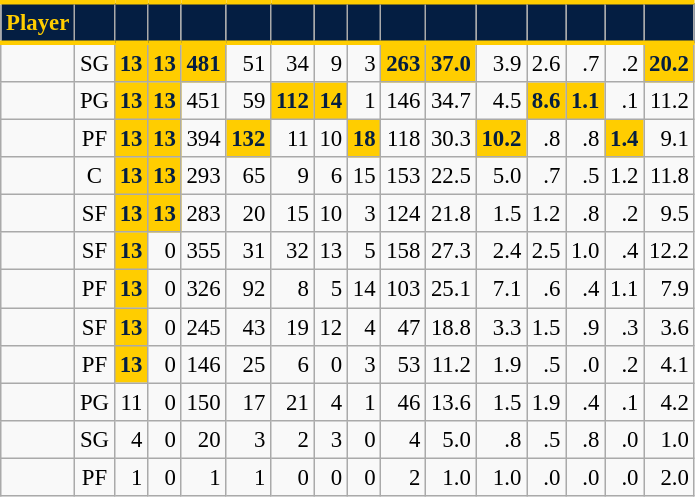<table class="wikitable sortable" style="font-size: 95%; text-align:right;">
<tr>
<th style="background:#041E42; color:#FFCD00; border-top:#FFCD00 3px solid; border-bottom:#FFCD00 3px solid;">Player</th>
<th style="background:#041E42; color:#FFCD00; border-top:#FFCD00 3px solid; border-bottom:#FFCD00 3px solid;"></th>
<th style="background:#041E42; color:#FFCD00; border-top:#FFCD00 3px solid; border-bottom:#FFCD00 3px solid;"></th>
<th style="background:#041E42; color:#FFCD00; border-top:#FFCD00 3px solid; border-bottom:#FFCD00 3px solid;"></th>
<th style="background:#041E42; color:#FFCD00; border-top:#FFCD00 3px solid; border-bottom:#FFCD00 3px solid;"></th>
<th style="background:#041E42; color:#FFCD00; border-top:#FFCD00 3px solid; border-bottom:#FFCD00 3px solid;"></th>
<th style="background:#041E42; color:#FFCD00; border-top:#FFCD00 3px solid; border-bottom:#FFCD00 3px solid;"></th>
<th style="background:#041E42; color:#FFCD00; border-top:#FFCD00 3px solid; border-bottom:#FFCD00 3px solid;"></th>
<th style="background:#041E42; color:#FFCD00; border-top:#FFCD00 3px solid; border-bottom:#FFCD00 3px solid;"></th>
<th style="background:#041E42; color:#FFCD00; border-top:#FFCD00 3px solid; border-bottom:#FFCD00 3px solid;"></th>
<th style="background:#041E42; color:#FFCD00; border-top:#FFCD00 3px solid; border-bottom:#FFCD00 3px solid;"></th>
<th style="background:#041E42; color:#FFCD00; border-top:#FFCD00 3px solid; border-bottom:#FFCD00 3px solid;"></th>
<th style="background:#041E42; color:#FFCD00; border-top:#FFCD00 3px solid; border-bottom:#FFCD00 3px solid;"></th>
<th style="background:#041E42; color:#FFCD00; border-top:#FFCD00 3px solid; border-bottom:#FFCD00 3px solid;"></th>
<th style="background:#041E42; color:#FFCD00; border-top:#FFCD00 3px solid; border-bottom:#FFCD00 3px solid;"></th>
<th style="background:#041E42; color:#FFCD00; border-top:#FFCD00 3px solid; border-bottom:#FFCD00 3px solid;"></th>
</tr>
<tr>
<td style="text-align:left;"></td>
<td style="text-align:center;">SG</td>
<td style="background:#FFCD00; color:#041E42;"><strong>13</strong></td>
<td style="background:#FFCD00; color:#041E42;"><strong>13</strong></td>
<td style="background:#FFCD00; color:#041E42;"><strong>481</strong></td>
<td>51</td>
<td>34</td>
<td>9</td>
<td>3</td>
<td style="background:#FFCD00; color:#041E42;"><strong>263</strong></td>
<td style="background:#FFCD00; color:#041E42;"><strong>37.0</strong></td>
<td>3.9</td>
<td>2.6</td>
<td>.7</td>
<td>.2</td>
<td style="background:#FFCD00; color:#041E42;"><strong>20.2</strong></td>
</tr>
<tr>
<td style="text-align:left;"></td>
<td style="text-align:center;">PG</td>
<td style="background:#FFCD00; color:#041E42;"><strong>13</strong></td>
<td style="background:#FFCD00; color:#041E42;"><strong>13</strong></td>
<td>451</td>
<td>59</td>
<td style="background:#FFCD00; color:#041E42;"><strong>112</strong></td>
<td style="background:#FFCD00; color:#041E42;"><strong>14</strong></td>
<td>1</td>
<td>146</td>
<td>34.7</td>
<td>4.5</td>
<td style="background:#FFCD00; color:#041E42;"><strong>8.6</strong></td>
<td style="background:#FFCD00; color:#041E42;"><strong>1.1</strong></td>
<td>.1</td>
<td>11.2</td>
</tr>
<tr>
<td style="text-align:left;"></td>
<td style="text-align:center;">PF</td>
<td style="background:#FFCD00; color:#041E42;"><strong>13</strong></td>
<td style="background:#FFCD00; color:#041E42;"><strong>13</strong></td>
<td>394</td>
<td style="background:#FFCD00; color:#041E42;"><strong>132</strong></td>
<td>11</td>
<td>10</td>
<td style="background:#FFCD00; color:#041E42;"><strong>18</strong></td>
<td>118</td>
<td>30.3</td>
<td style="background:#FFCD00; color:#041E42;"><strong>10.2</strong></td>
<td>.8</td>
<td>.8</td>
<td style="background:#FFCD00; color:#041E42;"><strong>1.4</strong></td>
<td>9.1</td>
</tr>
<tr>
<td style="text-align:left;"></td>
<td style="text-align:center;">C</td>
<td style="background:#FFCD00; color:#041E42;"><strong>13</strong></td>
<td style="background:#FFCD00; color:#041E42;"><strong>13</strong></td>
<td>293</td>
<td>65</td>
<td>9</td>
<td>6</td>
<td>15</td>
<td>153</td>
<td>22.5</td>
<td>5.0</td>
<td>.7</td>
<td>.5</td>
<td>1.2</td>
<td>11.8</td>
</tr>
<tr>
<td style="text-align:left;"></td>
<td style="text-align:center;">SF</td>
<td style="background:#FFCD00; color:#041E42;"><strong>13</strong></td>
<td style="background:#FFCD00; color:#041E42;"><strong>13</strong></td>
<td>283</td>
<td>20</td>
<td>15</td>
<td>10</td>
<td>3</td>
<td>124</td>
<td>21.8</td>
<td>1.5</td>
<td>1.2</td>
<td>.8</td>
<td>.2</td>
<td>9.5</td>
</tr>
<tr>
<td style="text-align:left;"></td>
<td style="text-align:center;">SF</td>
<td style="background:#FFCD00; color:#041E42;"><strong>13</strong></td>
<td>0</td>
<td>355</td>
<td>31</td>
<td>32</td>
<td>13</td>
<td>5</td>
<td>158</td>
<td>27.3</td>
<td>2.4</td>
<td>2.5</td>
<td>1.0</td>
<td>.4</td>
<td>12.2</td>
</tr>
<tr>
<td style="text-align:left;"></td>
<td style="text-align:center;">PF</td>
<td style="background:#FFCD00; color:#041E42;"><strong>13</strong></td>
<td>0</td>
<td>326</td>
<td>92</td>
<td>8</td>
<td>5</td>
<td>14</td>
<td>103</td>
<td>25.1</td>
<td>7.1</td>
<td>.6</td>
<td>.4</td>
<td>1.1</td>
<td>7.9</td>
</tr>
<tr>
<td style="text-align:left;"></td>
<td style="text-align:center;">SF</td>
<td style="background:#FFCD00; color:#041E42;"><strong>13</strong></td>
<td>0</td>
<td>245</td>
<td>43</td>
<td>19</td>
<td>12</td>
<td>4</td>
<td>47</td>
<td>18.8</td>
<td>3.3</td>
<td>1.5</td>
<td>.9</td>
<td>.3</td>
<td>3.6</td>
</tr>
<tr>
<td style="text-align:left;"></td>
<td style="text-align:center;">PF</td>
<td style="background:#FFCD00; color:#041E42;"><strong>13</strong></td>
<td>0</td>
<td>146</td>
<td>25</td>
<td>6</td>
<td>0</td>
<td>3</td>
<td>53</td>
<td>11.2</td>
<td>1.9</td>
<td>.5</td>
<td>.0</td>
<td>.2</td>
<td>4.1</td>
</tr>
<tr>
<td style="text-align:left;"></td>
<td style="text-align:center;">PG</td>
<td>11</td>
<td>0</td>
<td>150</td>
<td>17</td>
<td>21</td>
<td>4</td>
<td>1</td>
<td>46</td>
<td>13.6</td>
<td>1.5</td>
<td>1.9</td>
<td>.4</td>
<td>.1</td>
<td>4.2</td>
</tr>
<tr>
<td style="text-align:left;"></td>
<td style="text-align:center;">SG</td>
<td>4</td>
<td>0</td>
<td>20</td>
<td>3</td>
<td>2</td>
<td>3</td>
<td>0</td>
<td>4</td>
<td>5.0</td>
<td>.8</td>
<td>.5</td>
<td>.8</td>
<td>.0</td>
<td>1.0</td>
</tr>
<tr>
<td style="text-align:left;"></td>
<td style="text-align:center;">PF</td>
<td>1</td>
<td>0</td>
<td>1</td>
<td>1</td>
<td>0</td>
<td>0</td>
<td>0</td>
<td>2</td>
<td>1.0</td>
<td>1.0</td>
<td>.0</td>
<td>.0</td>
<td>.0</td>
<td>2.0</td>
</tr>
</table>
